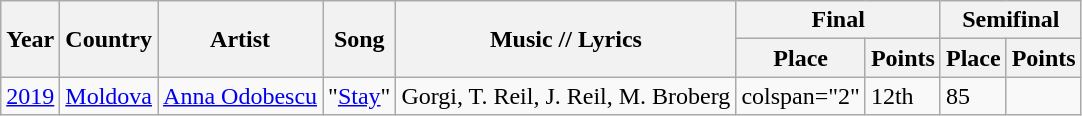<table class="wikitable">
<tr>
<th rowspan="2">Year</th>
<th rowspan="2">Country</th>
<th rowspan="2">Artist</th>
<th rowspan="2">Song</th>
<th rowspan="2">Music // Lyrics</th>
<th colspan="2">Final</th>
<th colspan="2">Semifinal</th>
</tr>
<tr>
<th>Place</th>
<th>Points</th>
<th>Place</th>
<th>Points</th>
</tr>
<tr>
<td><a href='#'>2019</a></td>
<td> <a href='#'>Moldova</a></td>
<td><a href='#'>Anna Odobescu</a></td>
<td>"<a href='#'>Stay</a>"</td>
<td>Gorgi, T. Reil, J. Reil, M. Broberg</td>
<td>colspan="2" </td>
<td>12th</td>
<td>85</td>
</tr>
</table>
